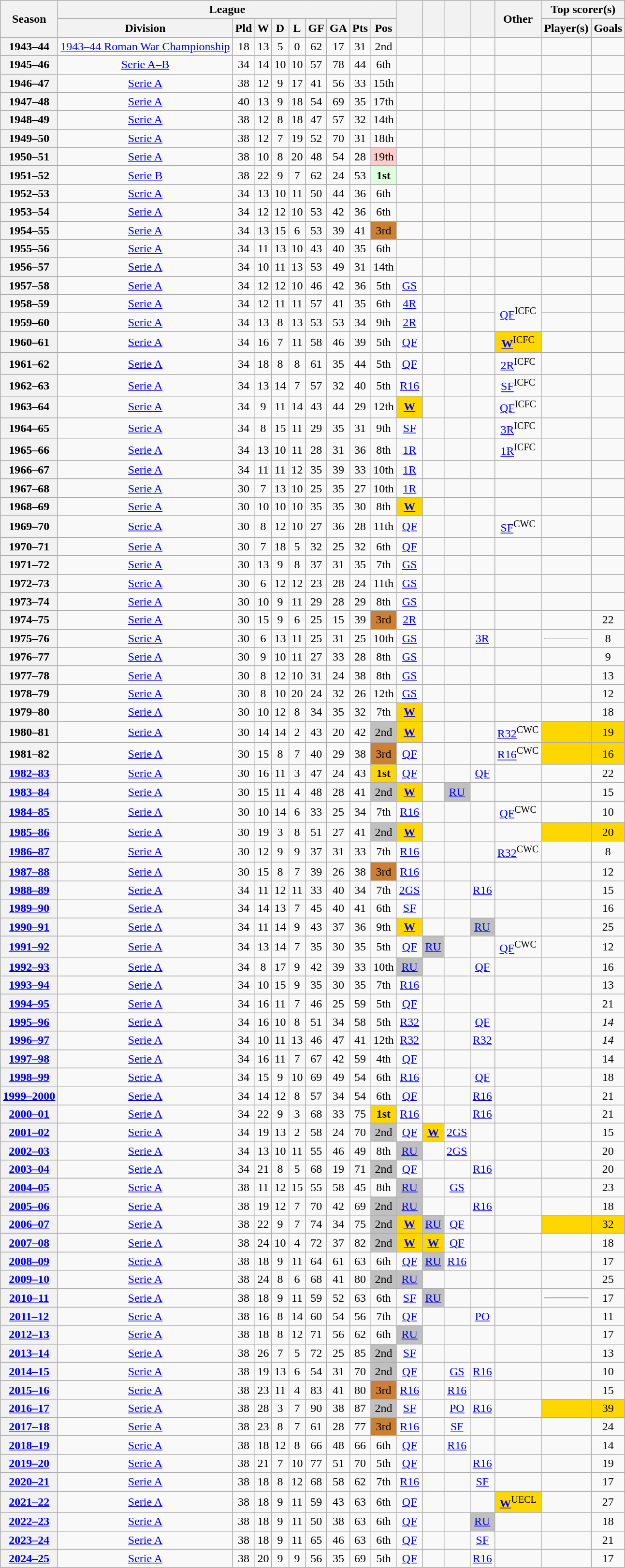<table class="wikitable sortable" style="text-align:center">
<tr>
<th rowspan=2>Season</th>
<th colspan=9>League</th>
<th rowspan=2></th>
<th rowspan=2></th>
<th rowspan=2></th>
<th rowspan=2></th>
<th rowspan=2>Other</th>
<th colspan=2>Top scorer(s)</th>
</tr>
<tr>
<th>Division</th>
<th>Pld</th>
<th>W</th>
<th>D</th>
<th>L</th>
<th>GF</th>
<th>GA</th>
<th>Pts</th>
<th>Pos</th>
<th>Player(s)</th>
<th>Goals</th>
</tr>
<tr>
<th>1943–44</th>
<td><a href='#'>1943–44 Roman War Championship</a></td>
<td>18</td>
<td>13</td>
<td>5</td>
<td>0</td>
<td>62</td>
<td>17</td>
<td>31</td>
<td>2nd</td>
<td></td>
<td></td>
<td></td>
<td></td>
<td></td>
<td></td>
<td></td>
</tr>
<tr>
<th>1945–46</th>
<td><a href='#'>Serie A–B</a></td>
<td>34</td>
<td>14</td>
<td>10</td>
<td>10</td>
<td>57</td>
<td>78</td>
<td>44</td>
<td>6th</td>
<td></td>
<td></td>
<td></td>
<td></td>
<td></td>
<td></td>
<td></td>
</tr>
<tr>
<th>1946–47</th>
<td><a href='#'>Serie A</a></td>
<td>38</td>
<td>12</td>
<td>9</td>
<td>17</td>
<td>41</td>
<td>56</td>
<td>33</td>
<td>15th</td>
<td></td>
<td></td>
<td></td>
<td></td>
<td></td>
<td></td>
<td></td>
</tr>
<tr>
<th>1947–48</th>
<td><a href='#'>Serie A</a></td>
<td>40</td>
<td>13</td>
<td>9</td>
<td>18</td>
<td>54</td>
<td>69</td>
<td>35</td>
<td>17th</td>
<td></td>
<td></td>
<td></td>
<td></td>
<td></td>
<td></td>
<td></td>
</tr>
<tr>
<th>1948–49</th>
<td><a href='#'>Serie A</a></td>
<td>38</td>
<td>12</td>
<td>8</td>
<td>18</td>
<td>47</td>
<td>57</td>
<td>32</td>
<td>14th</td>
<td></td>
<td></td>
<td></td>
<td></td>
<td></td>
<td></td>
<td></td>
</tr>
<tr>
<th>1949–50</th>
<td><a href='#'>Serie A</a></td>
<td>38</td>
<td>12</td>
<td>7</td>
<td>19</td>
<td>52</td>
<td>70</td>
<td>31</td>
<td>18th</td>
<td></td>
<td></td>
<td></td>
<td></td>
<td></td>
<td></td>
<td></td>
</tr>
<tr>
<th>1950–51</th>
<td><a href='#'>Serie A</a></td>
<td>38</td>
<td>10</td>
<td>8</td>
<td>20</td>
<td>48</td>
<td>54</td>
<td>28</td>
<td bgcolor=#fcc>19th </td>
<td></td>
<td></td>
<td></td>
<td></td>
<td></td>
<td></td>
<td></td>
</tr>
<tr>
<th>1951–52</th>
<td><a href='#'>Serie B</a></td>
<td>38</td>
<td>22</td>
<td>9</td>
<td>7</td>
<td>62</td>
<td>24</td>
<td>53</td>
<td bgcolor=#dfd><strong>1st</strong> </td>
<td></td>
<td></td>
<td></td>
<td></td>
<td></td>
<td></td>
<td></td>
</tr>
<tr>
<th>1952–53</th>
<td><a href='#'>Serie A</a></td>
<td>34</td>
<td>13</td>
<td>10</td>
<td>11</td>
<td>50</td>
<td>44</td>
<td>36</td>
<td>6th</td>
<td></td>
<td></td>
<td></td>
<td></td>
<td></td>
<td></td>
<td></td>
</tr>
<tr>
<th>1953–54</th>
<td><a href='#'>Serie A</a></td>
<td>34</td>
<td>12</td>
<td>12</td>
<td>10</td>
<td>53</td>
<td>42</td>
<td>36</td>
<td>6th</td>
<td></td>
<td></td>
<td></td>
<td></td>
<td></td>
<td></td>
<td></td>
</tr>
<tr>
<th>1954–55</th>
<td><a href='#'>Serie A</a></td>
<td>34</td>
<td>13</td>
<td>15</td>
<td>6</td>
<td>53</td>
<td>39</td>
<td>41</td>
<td bgcolor=#CD7F32>3rd</td>
<td></td>
<td></td>
<td></td>
<td></td>
<td></td>
<td></td>
<td></td>
</tr>
<tr>
<th>1955–56</th>
<td><a href='#'>Serie A</a></td>
<td>34</td>
<td>11</td>
<td>13</td>
<td>10</td>
<td>43</td>
<td>40</td>
<td>35</td>
<td>6th</td>
<td></td>
<td></td>
<td></td>
<td></td>
<td></td>
<td></td>
<td></td>
</tr>
<tr>
<th>1956–57</th>
<td><a href='#'>Serie A</a></td>
<td>34</td>
<td>10</td>
<td>11</td>
<td>13</td>
<td>53</td>
<td>49</td>
<td>31</td>
<td>14th</td>
<td></td>
<td></td>
<td></td>
<td></td>
<td></td>
<td></td>
<td></td>
</tr>
<tr>
<th>1957–58</th>
<td><a href='#'>Serie A</a></td>
<td>34</td>
<td>12</td>
<td>12</td>
<td>10</td>
<td>46</td>
<td>42</td>
<td>36</td>
<td>5th</td>
<td><a href='#'>GS</a></td>
<td></td>
<td></td>
<td></td>
<td></td>
<td></td>
<td></td>
</tr>
<tr>
<th>1958–59</th>
<td><a href='#'>Serie A</a></td>
<td>34</td>
<td>12</td>
<td>11</td>
<td>11</td>
<td>57</td>
<td>41</td>
<td>35</td>
<td>6th</td>
<td><a href='#'>4R</a></td>
<td></td>
<td></td>
<td></td>
<td rowspan=2><a href='#'>QF</a><sup>ICFC</sup></td>
<td></td>
<td></td>
</tr>
<tr>
<th>1959–60</th>
<td><a href='#'>Serie A</a></td>
<td>34</td>
<td>13</td>
<td>8</td>
<td>13</td>
<td>53</td>
<td>53</td>
<td>34</td>
<td>9th</td>
<td><a href='#'>2R</a></td>
<td></td>
<td></td>
<td></td>
<td></td>
<td></td>
</tr>
<tr>
<th>1960–61</th>
<td><a href='#'>Serie A</a></td>
<td>34</td>
<td>16</td>
<td>7</td>
<td>11</td>
<td>58</td>
<td>46</td>
<td>39</td>
<td>5th</td>
<td><a href='#'>QF</a></td>
<td></td>
<td></td>
<td></td>
<td bgcolor=gold><strong><a href='#'>W</a></strong><sup>ICFC</sup></td>
<td></td>
<td></td>
</tr>
<tr>
<th>1961–62</th>
<td><a href='#'>Serie A</a></td>
<td>34</td>
<td>18</td>
<td>8</td>
<td>8</td>
<td>61</td>
<td>35</td>
<td>44</td>
<td>5th</td>
<td><a href='#'>QF</a></td>
<td></td>
<td></td>
<td></td>
<td><a href='#'>2R</a><sup>ICFC</sup></td>
<td></td>
<td></td>
</tr>
<tr>
<th>1962–63</th>
<td><a href='#'>Serie A</a></td>
<td>34</td>
<td>13</td>
<td>14</td>
<td>7</td>
<td>57</td>
<td>32</td>
<td>40</td>
<td>5th</td>
<td><a href='#'>R16</a></td>
<td></td>
<td></td>
<td></td>
<td><a href='#'>SF</a><sup>ICFC</sup></td>
<td></td>
<td></td>
</tr>
<tr>
<th>1963–64</th>
<td><a href='#'>Serie A</a></td>
<td>34</td>
<td>9</td>
<td>11</td>
<td>14</td>
<td>43</td>
<td>44</td>
<td>29</td>
<td>12th</td>
<td bgcolor=gold><strong><a href='#'>W</a></strong></td>
<td></td>
<td></td>
<td></td>
<td><a href='#'>QF</a><sup>ICFC</sup></td>
<td></td>
<td></td>
</tr>
<tr>
<th>1964–65</th>
<td><a href='#'>Serie A</a></td>
<td>34</td>
<td>8</td>
<td>15</td>
<td>11</td>
<td>29</td>
<td>35</td>
<td>31</td>
<td>9th</td>
<td><a href='#'>SF</a></td>
<td></td>
<td></td>
<td></td>
<td><a href='#'>3R</a><sup>ICFC</sup></td>
<td></td>
<td></td>
</tr>
<tr>
<th>1965–66</th>
<td><a href='#'>Serie A</a></td>
<td>34</td>
<td>13</td>
<td>10</td>
<td>11</td>
<td>28</td>
<td>31</td>
<td>36</td>
<td>8th</td>
<td><a href='#'>1R</a></td>
<td></td>
<td></td>
<td></td>
<td><a href='#'>1R</a><sup>ICFC</sup></td>
<td></td>
<td></td>
</tr>
<tr>
<th>1966–67</th>
<td><a href='#'>Serie A</a></td>
<td>34</td>
<td>11</td>
<td>11</td>
<td>12</td>
<td>35</td>
<td>39</td>
<td>33</td>
<td>10th</td>
<td><a href='#'>1R</a></td>
<td></td>
<td></td>
<td></td>
<td></td>
<td></td>
<td></td>
</tr>
<tr>
<th>1967–68</th>
<td><a href='#'>Serie A</a></td>
<td>30</td>
<td>7</td>
<td>13</td>
<td>10</td>
<td>25</td>
<td>35</td>
<td>27</td>
<td>10th</td>
<td><a href='#'>1R</a></td>
<td></td>
<td></td>
<td></td>
<td></td>
<td></td>
<td></td>
</tr>
<tr>
<th>1968–69</th>
<td><a href='#'>Serie A</a></td>
<td>30</td>
<td>10</td>
<td>10</td>
<td>10</td>
<td>35</td>
<td>35</td>
<td>30</td>
<td>8th</td>
<td bgcolor=gold><strong><a href='#'>W</a></strong></td>
<td></td>
<td></td>
<td></td>
<td></td>
<td></td>
<td></td>
</tr>
<tr>
<th>1969–70</th>
<td><a href='#'>Serie A</a></td>
<td>30</td>
<td>8</td>
<td>12</td>
<td>10</td>
<td>27</td>
<td>36</td>
<td>28</td>
<td>11th</td>
<td><a href='#'>QF</a></td>
<td></td>
<td></td>
<td></td>
<td><a href='#'>SF</a><sup>CWC</sup></td>
<td></td>
<td></td>
</tr>
<tr>
<th>1970–71</th>
<td><a href='#'>Serie A</a></td>
<td>30</td>
<td>7</td>
<td>18</td>
<td>5</td>
<td>32</td>
<td>25</td>
<td>32</td>
<td>6th</td>
<td><a href='#'>QF</a></td>
<td></td>
<td></td>
<td></td>
<td></td>
<td></td>
<td></td>
</tr>
<tr>
<th>1971–72</th>
<td><a href='#'>Serie A</a></td>
<td>30</td>
<td>13</td>
<td>9</td>
<td>8</td>
<td>37</td>
<td>31</td>
<td>35</td>
<td>7th</td>
<td><a href='#'>GS</a></td>
<td></td>
<td></td>
<td></td>
<td></td>
<td></td>
<td></td>
</tr>
<tr>
<th>1972–73</th>
<td><a href='#'>Serie A</a></td>
<td>30</td>
<td>6</td>
<td>12</td>
<td>12</td>
<td>23</td>
<td>28</td>
<td>24</td>
<td>11th</td>
<td><a href='#'>GS</a></td>
<td></td>
<td></td>
<td></td>
<td></td>
<td></td>
<td></td>
</tr>
<tr>
<th>1973–74</th>
<td><a href='#'>Serie A</a></td>
<td>30</td>
<td>10</td>
<td>9</td>
<td>11</td>
<td>29</td>
<td>28</td>
<td>29</td>
<td>8th</td>
<td><a href='#'>GS</a></td>
<td></td>
<td></td>
<td></td>
<td></td>
<td></td>
<td></td>
</tr>
<tr>
<th>1974–75</th>
<td><a href='#'>Serie A</a></td>
<td>30</td>
<td>15</td>
<td>9</td>
<td>6</td>
<td>25</td>
<td>15</td>
<td>39</td>
<td bgcolor=#CD7F32>3rd</td>
<td><a href='#'>2R</a></td>
<td></td>
<td></td>
<td></td>
<td></td>
<td></td>
<td>22</td>
</tr>
<tr>
<th>1975–76</th>
<td><a href='#'>Serie A</a></td>
<td>30</td>
<td>6</td>
<td>13</td>
<td>11</td>
<td>25</td>
<td>31</td>
<td>25</td>
<td>10th</td>
<td><a href='#'>GS</a></td>
<td></td>
<td></td>
<td><a href='#'>3R</a></td>
<td></td>
<td> <hr></td>
<td>8</td>
</tr>
<tr>
<th>1976–77</th>
<td><a href='#'>Serie A</a></td>
<td>30</td>
<td>9</td>
<td>10</td>
<td>11</td>
<td>27</td>
<td>33</td>
<td>28</td>
<td>8th</td>
<td><a href='#'>GS</a></td>
<td></td>
<td></td>
<td></td>
<td></td>
<td></td>
<td>9</td>
</tr>
<tr>
<th>1977–78</th>
<td><a href='#'>Serie A</a></td>
<td>30</td>
<td>8</td>
<td>12</td>
<td>10</td>
<td>31</td>
<td>24</td>
<td>38</td>
<td>8th</td>
<td><a href='#'>GS</a></td>
<td></td>
<td></td>
<td></td>
<td></td>
<td></td>
<td>13</td>
</tr>
<tr>
<th>1978–79</th>
<td><a href='#'>Serie A</a></td>
<td>30</td>
<td>8</td>
<td>10</td>
<td>20</td>
<td>24</td>
<td>32</td>
<td>26</td>
<td>12th</td>
<td><a href='#'>GS</a></td>
<td></td>
<td></td>
<td></td>
<td></td>
<td></td>
<td>12</td>
</tr>
<tr>
<th>1979–80</th>
<td><a href='#'>Serie A</a></td>
<td>30</td>
<td>10</td>
<td>12</td>
<td>8</td>
<td>34</td>
<td>35</td>
<td>32</td>
<td>7th</td>
<td style="background:#FFD700"><strong><a href='#'>W</a></strong></td>
<td></td>
<td></td>
<td></td>
<td></td>
<td></td>
<td>18</td>
</tr>
<tr>
<th>1980–81</th>
<td><a href='#'>Serie A</a></td>
<td>30</td>
<td>14</td>
<td>14</td>
<td>2</td>
<td>43</td>
<td>20</td>
<td>42</td>
<td style="background:#C0C0C0">2nd</td>
<td style="background:#FFD700"><strong><a href='#'>W</a></strong></td>
<td></td>
<td></td>
<td></td>
<td><a href='#'>R32</a><sup>CWC</sup></td>
<td style="background:#FFD700"></td>
<td style="background:#FFD700">19</td>
</tr>
<tr>
<th>1981–82</th>
<td><a href='#'>Serie A</a></td>
<td>30</td>
<td>15</td>
<td>8</td>
<td>7</td>
<td>40</td>
<td>29</td>
<td>38</td>
<td style="background:#CD7F32">3rd</td>
<td><a href='#'>QF</a></td>
<td></td>
<td></td>
<td></td>
<td><a href='#'>R16</a><sup>CWC</sup></td>
<td style="background:#FFD700"></td>
<td style="background:#FFD700">16</td>
</tr>
<tr>
<th><a href='#'>1982–83</a></th>
<td><a href='#'>Serie A</a></td>
<td>30</td>
<td>16</td>
<td>11</td>
<td>3</td>
<td>47</td>
<td>24</td>
<td>43</td>
<td style="background:#FFD700"><strong>1st</strong></td>
<td><a href='#'>QF</a></td>
<td></td>
<td></td>
<td><a href='#'>QF</a></td>
<td></td>
<td></td>
<td>22</td>
</tr>
<tr>
<th><a href='#'>1983–84</a></th>
<td><a href='#'>Serie A</a></td>
<td>30</td>
<td>15</td>
<td>11</td>
<td>4</td>
<td>48</td>
<td>28</td>
<td>41</td>
<td style="background:#C0C0C0">2nd</td>
<td style="background:#FFD700"><strong><a href='#'>W</a></strong></td>
<td></td>
<td style="background:#C0C0C0"><a href='#'>RU</a></td>
<td></td>
<td></td>
<td></td>
<td>15</td>
</tr>
<tr>
<th><a href='#'>1984–85</a></th>
<td><a href='#'>Serie A</a></td>
<td>30</td>
<td>10</td>
<td>14</td>
<td>6</td>
<td>33</td>
<td>25</td>
<td>34</td>
<td>7th</td>
<td><a href='#'>R16</a></td>
<td></td>
<td></td>
<td></td>
<td><a href='#'>QF</a><sup>CWC</sup></td>
<td></td>
<td>10</td>
</tr>
<tr>
<th><a href='#'>1985–86</a></th>
<td><a href='#'>Serie A</a></td>
<td>30</td>
<td>19</td>
<td>3</td>
<td>8</td>
<td>51</td>
<td>27</td>
<td>41</td>
<td style="background:#C0C0C0">2nd</td>
<td style="background:#FFD700"><strong><a href='#'>W</a></strong></td>
<td></td>
<td></td>
<td></td>
<td></td>
<td style="background:#FFD700"></td>
<td style="background:#FFD700">20</td>
</tr>
<tr>
<th><a href='#'>1986–87</a></th>
<td><a href='#'>Serie A</a></td>
<td>30</td>
<td>12</td>
<td>9</td>
<td>9</td>
<td>37</td>
<td>31</td>
<td>33</td>
<td>7th</td>
<td><a href='#'>R16</a></td>
<td></td>
<td></td>
<td></td>
<td><a href='#'>R32</a><sup>CWC</sup></td>
<td></td>
<td>8</td>
</tr>
<tr>
<th><a href='#'>1987–88</a></th>
<td><a href='#'>Serie A</a></td>
<td>30</td>
<td>15</td>
<td>8</td>
<td>7</td>
<td>39</td>
<td>26</td>
<td>38</td>
<td style="background:#CD7F32">3rd</td>
<td><a href='#'>R16</a></td>
<td></td>
<td></td>
<td></td>
<td></td>
<td></td>
<td>12</td>
</tr>
<tr>
<th><a href='#'>1988–89</a></th>
<td><a href='#'>Serie A</a></td>
<td>34</td>
<td>11</td>
<td>12</td>
<td>11</td>
<td>33</td>
<td>40</td>
<td>34</td>
<td>7th</td>
<td><a href='#'>2GS</a></td>
<td></td>
<td></td>
<td><a href='#'>R16</a></td>
<td></td>
<td></td>
<td>15</td>
</tr>
<tr>
<th><a href='#'>1989–90</a></th>
<td><a href='#'>Serie A</a></td>
<td>34</td>
<td>14</td>
<td>13</td>
<td>7</td>
<td>45</td>
<td>40</td>
<td>41</td>
<td>6th</td>
<td><a href='#'>SF</a></td>
<td></td>
<td></td>
<td></td>
<td></td>
<td></td>
<td>16</td>
</tr>
<tr>
<th><a href='#'>1990–91</a></th>
<td><a href='#'>Serie A</a></td>
<td>34</td>
<td>11</td>
<td>14</td>
<td>9</td>
<td>43</td>
<td>37</td>
<td>36</td>
<td>9th</td>
<td style="background:#FFD700"><strong><a href='#'>W</a></strong></td>
<td></td>
<td></td>
<td style="background:#C0C0C0"><a href='#'>RU</a></td>
<td></td>
<td></td>
<td>25</td>
</tr>
<tr>
<th><a href='#'>1991–92</a></th>
<td><a href='#'>Serie A</a></td>
<td>34</td>
<td>13</td>
<td>14</td>
<td>7</td>
<td>35</td>
<td>30</td>
<td>35</td>
<td>5th</td>
<td><a href='#'>QF</a></td>
<td style="background:#C0C0C0"><a href='#'>RU</a></td>
<td></td>
<td></td>
<td><a href='#'>QF</a><sup>CWC</sup></td>
<td></td>
<td>12</td>
</tr>
<tr>
<th><a href='#'>1992–93</a></th>
<td><a href='#'>Serie A</a></td>
<td>34</td>
<td>8</td>
<td>17</td>
<td>9</td>
<td>42</td>
<td>39</td>
<td>33</td>
<td>10th</td>
<td style="background:#C0C0C0"><a href='#'>RU</a></td>
<td></td>
<td></td>
<td><a href='#'>QF</a></td>
<td></td>
<td></td>
<td>16</td>
</tr>
<tr>
<th><a href='#'>1993–94</a></th>
<td><a href='#'>Serie A</a></td>
<td>34</td>
<td>10</td>
<td>15</td>
<td>9</td>
<td>35</td>
<td>30</td>
<td>35</td>
<td>7th</td>
<td><a href='#'>R16</a></td>
<td></td>
<td></td>
<td></td>
<td></td>
<td></td>
<td>13</td>
</tr>
<tr>
<th><a href='#'>1994–95</a></th>
<td><a href='#'>Serie A</a></td>
<td>34</td>
<td>16</td>
<td>11</td>
<td>7</td>
<td>46</td>
<td>25</td>
<td>59</td>
<td>5th</td>
<td><a href='#'>QF</a></td>
<td></td>
<td></td>
<td></td>
<td></td>
<td></td>
<td>21</td>
</tr>
<tr>
<th><a href='#'>1995–96</a></th>
<td><a href='#'>Serie A</a></td>
<td>34</td>
<td>16</td>
<td>10</td>
<td>8</td>
<td>51</td>
<td>34</td>
<td>58</td>
<td>5th</td>
<td><a href='#'>R32</a></td>
<td></td>
<td></td>
<td><a href='#'>QF</a></td>
<td></td>
<td></td>
<td><em>14</em></td>
</tr>
<tr>
<th><a href='#'>1996–97</a></th>
<td><a href='#'>Serie A</a></td>
<td>34</td>
<td>10</td>
<td>11</td>
<td>13</td>
<td>46</td>
<td>47</td>
<td>41</td>
<td>12th</td>
<td><a href='#'>R32</a></td>
<td></td>
<td></td>
<td><a href='#'>R32</a></td>
<td></td>
<td></td>
<td><em>14</em></td>
</tr>
<tr>
<th><a href='#'>1997–98</a></th>
<td><a href='#'>Serie A</a></td>
<td>34</td>
<td>16</td>
<td>11</td>
<td>7</td>
<td>67</td>
<td>42</td>
<td>59</td>
<td>4th</td>
<td><a href='#'>QF</a></td>
<td></td>
<td></td>
<td></td>
<td></td>
<td></td>
<td>14</td>
</tr>
<tr>
<th><a href='#'>1998–99</a></th>
<td><a href='#'>Serie A</a></td>
<td>34</td>
<td>15</td>
<td>9</td>
<td>10</td>
<td>69</td>
<td>49</td>
<td>54</td>
<td>6th</td>
<td><a href='#'>R16</a></td>
<td></td>
<td></td>
<td><a href='#'>QF</a></td>
<td></td>
<td></td>
<td>18</td>
</tr>
<tr>
<th><a href='#'>1999–2000</a></th>
<td><a href='#'>Serie A</a></td>
<td>34</td>
<td>14</td>
<td>12</td>
<td>8</td>
<td>57</td>
<td>34</td>
<td>54</td>
<td>6th</td>
<td><a href='#'>QF</a></td>
<td></td>
<td></td>
<td><a href='#'>R16</a></td>
<td></td>
<td></td>
<td>21</td>
</tr>
<tr>
<th><a href='#'>2000–01</a></th>
<td><a href='#'>Serie A</a></td>
<td>34</td>
<td>22</td>
<td>9</td>
<td>3</td>
<td>68</td>
<td>33</td>
<td>75</td>
<td style="background:#FFD700"><strong>1st</strong></td>
<td><a href='#'>R16</a></td>
<td></td>
<td></td>
<td><a href='#'>R16</a></td>
<td></td>
<td></td>
<td>21</td>
</tr>
<tr>
<th><a href='#'>2001–02</a></th>
<td><a href='#'>Serie A</a></td>
<td>34</td>
<td>19</td>
<td>13</td>
<td>2</td>
<td>58</td>
<td>24</td>
<td>70</td>
<td style="background:#C0C0C0">2nd</td>
<td><a href='#'>QF</a></td>
<td style="background:#FFD700"><strong><a href='#'>W</a></strong></td>
<td><a href='#'>2GS</a></td>
<td></td>
<td></td>
<td></td>
<td>15</td>
</tr>
<tr>
<th><a href='#'>2002–03</a></th>
<td><a href='#'>Serie A</a></td>
<td>34</td>
<td>13</td>
<td>10</td>
<td>11</td>
<td>55</td>
<td>46</td>
<td>49</td>
<td>8th</td>
<td style="background:#C0C0C0"><a href='#'>RU</a></td>
<td></td>
<td><a href='#'>2GS</a></td>
<td></td>
<td></td>
<td></td>
<td>20</td>
</tr>
<tr>
<th><a href='#'>2003–04</a></th>
<td><a href='#'>Serie A</a></td>
<td>34</td>
<td>21</td>
<td>8</td>
<td>5</td>
<td>68</td>
<td>19</td>
<td>71</td>
<td style="background:#C0C0C0">2nd</td>
<td><a href='#'>QF</a></td>
<td></td>
<td></td>
<td><a href='#'>R16</a></td>
<td></td>
<td></td>
<td>20</td>
</tr>
<tr>
<th><a href='#'>2004–05</a></th>
<td><a href='#'>Serie A</a></td>
<td>38</td>
<td>11</td>
<td>12</td>
<td>15</td>
<td>55</td>
<td>58</td>
<td>45</td>
<td>8th</td>
<td style="background:#C0C0C0"><a href='#'>RU</a></td>
<td></td>
<td><a href='#'>GS</a></td>
<td></td>
<td></td>
<td></td>
<td>23</td>
</tr>
<tr>
<th><a href='#'>2005–06</a></th>
<td><a href='#'>Serie A</a></td>
<td>38</td>
<td>19</td>
<td>12</td>
<td>7</td>
<td>70</td>
<td>42</td>
<td>69</td>
<td style="background:#C0C0C0">2nd</td>
<td style="background:#C0C0C0"><a href='#'>RU</a></td>
<td></td>
<td></td>
<td><a href='#'>R16</a></td>
<td></td>
<td></td>
<td>18</td>
</tr>
<tr>
<th><a href='#'>2006–07</a></th>
<td><a href='#'>Serie A</a></td>
<td>38</td>
<td>22</td>
<td>9</td>
<td>7</td>
<td>74</td>
<td>34</td>
<td>75</td>
<td style="background:#C0C0C0">2nd</td>
<td style="background:#FFD700"><strong><a href='#'>W</a></strong></td>
<td style="background:#C0C0C0"><a href='#'>RU</a></td>
<td><a href='#'>QF</a></td>
<td></td>
<td></td>
<td style="background:#FFD700"></td>
<td style="background:#FFD700">32</td>
</tr>
<tr>
<th><a href='#'>2007–08</a></th>
<td><a href='#'>Serie A</a></td>
<td>38</td>
<td>24</td>
<td>10</td>
<td>4</td>
<td>72</td>
<td>37</td>
<td>82</td>
<td style="background:#C0C0C0">2nd</td>
<td style="background:#FFD700"><strong><a href='#'>W</a></strong></td>
<td style="background:#FFD700"><strong><a href='#'>W</a></strong></td>
<td><a href='#'>QF</a></td>
<td></td>
<td></td>
<td></td>
<td>18</td>
</tr>
<tr>
<th><a href='#'>2008–09</a></th>
<td><a href='#'>Serie A</a></td>
<td>38</td>
<td>18</td>
<td>9</td>
<td>11</td>
<td>64</td>
<td>61</td>
<td>63</td>
<td>6th</td>
<td><a href='#'>QF</a></td>
<td style="background:#C0C0C0"><a href='#'>RU</a></td>
<td><a href='#'>R16</a></td>
<td></td>
<td></td>
<td></td>
<td>17</td>
</tr>
<tr>
<th><a href='#'>2009–10</a></th>
<td><a href='#'>Serie A</a></td>
<td>38</td>
<td>24</td>
<td>8</td>
<td>6</td>
<td>68</td>
<td>41</td>
<td>80</td>
<td style="background:#C0C0C0">2nd</td>
<td style="background:#C0C0C0"><a href='#'>RU</a></td>
<td></td>
<td></td>
<td></td>
<td></td>
<td></td>
<td>25</td>
</tr>
<tr>
<th><a href='#'>2010–11</a></th>
<td><a href='#'>Serie A</a></td>
<td>38</td>
<td>18</td>
<td>9</td>
<td>11</td>
<td>59</td>
<td>52</td>
<td>63</td>
<td>6th</td>
<td><a href='#'>SF</a></td>
<td style="background:#C0C0C0"><a href='#'>RU</a></td>
<td></td>
<td></td>
<td></td>
<td> <hr> </td>
<td>17</td>
</tr>
<tr>
<th><a href='#'>2011–12</a></th>
<td><a href='#'>Serie A</a></td>
<td>38</td>
<td>16</td>
<td>8</td>
<td>14</td>
<td>60</td>
<td>54</td>
<td>56</td>
<td>7th</td>
<td><a href='#'>QF</a></td>
<td></td>
<td></td>
<td><a href='#'>PO</a></td>
<td></td>
<td></td>
<td>11</td>
</tr>
<tr>
<th><a href='#'>2012–13</a></th>
<td><a href='#'>Serie A</a></td>
<td>38</td>
<td>18</td>
<td>8</td>
<td>12</td>
<td>71</td>
<td>56</td>
<td>62</td>
<td>6th</td>
<td style="background:#C0C0C0"><a href='#'>RU</a></td>
<td></td>
<td></td>
<td></td>
<td></td>
<td></td>
<td>17</td>
</tr>
<tr>
<th><a href='#'>2013–14</a></th>
<td><a href='#'>Serie A</a></td>
<td>38</td>
<td>26</td>
<td>7</td>
<td>5</td>
<td>72</td>
<td>25</td>
<td>85</td>
<td style="background:#C0C0C0">2nd</td>
<td><a href='#'>SF</a></td>
<td></td>
<td></td>
<td></td>
<td></td>
<td></td>
<td>13</td>
</tr>
<tr>
<th><a href='#'>2014–15</a></th>
<td><a href='#'>Serie A</a></td>
<td>38</td>
<td>19</td>
<td>13</td>
<td>6</td>
<td>54</td>
<td>31</td>
<td>70</td>
<td style="background:#C0C0C0">2nd</td>
<td><a href='#'>QF</a></td>
<td></td>
<td><a href='#'>GS</a></td>
<td><a href='#'>R16</a></td>
<td></td>
<td></td>
<td>10</td>
</tr>
<tr>
<th><a href='#'>2015–16</a></th>
<td><a href='#'>Serie A</a></td>
<td>38</td>
<td>23</td>
<td>11</td>
<td>4</td>
<td>83</td>
<td>41</td>
<td>80</td>
<td style="background:#CD7F32">3rd</td>
<td><a href='#'>R16</a></td>
<td></td>
<td><a href='#'>R16</a></td>
<td></td>
<td></td>
<td></td>
<td>15</td>
</tr>
<tr>
<th><a href='#'>2016–17</a></th>
<td><a href='#'>Serie A</a></td>
<td>38</td>
<td>28</td>
<td>3</td>
<td>7</td>
<td>90</td>
<td>38</td>
<td>87</td>
<td style="background:#C0C0C0">2nd</td>
<td><a href='#'>SF</a></td>
<td></td>
<td><a href='#'>PO</a></td>
<td><a href='#'>R16</a></td>
<td></td>
<td style="background:#FFD700"></td>
<td style="background:#FFD700">39</td>
</tr>
<tr>
<th><a href='#'>2017–18</a></th>
<td><a href='#'>Serie A</a></td>
<td>38</td>
<td>23</td>
<td>8</td>
<td>7</td>
<td>61</td>
<td>28</td>
<td>77</td>
<td style="background:#CD7F32">3rd</td>
<td><a href='#'>R16</a></td>
<td></td>
<td><a href='#'>SF</a></td>
<td></td>
<td></td>
<td></td>
<td>24</td>
</tr>
<tr>
<th><a href='#'>2018–19</a></th>
<td><a href='#'>Serie A</a></td>
<td>38</td>
<td>18</td>
<td>12</td>
<td>8</td>
<td>66</td>
<td>48</td>
<td>66</td>
<td>6th</td>
<td><a href='#'>QF</a></td>
<td></td>
<td><a href='#'>R16</a></td>
<td></td>
<td></td>
<td></td>
<td>14</td>
</tr>
<tr>
<th><a href='#'>2019–20</a></th>
<td><a href='#'>Serie A</a></td>
<td>38</td>
<td>21</td>
<td>7</td>
<td>10</td>
<td>77</td>
<td>51</td>
<td>70</td>
<td>5th</td>
<td><a href='#'>QF</a></td>
<td></td>
<td></td>
<td><a href='#'>R16</a></td>
<td></td>
<td></td>
<td>19</td>
</tr>
<tr>
<th><a href='#'>2020–21</a></th>
<td><a href='#'>Serie A</a></td>
<td>38</td>
<td>18</td>
<td>8</td>
<td>12</td>
<td>68</td>
<td>58</td>
<td>62</td>
<td>7th</td>
<td><a href='#'>R16</a></td>
<td></td>
<td></td>
<td><a href='#'>SF</a></td>
<td></td>
<td></td>
<td>17</td>
</tr>
<tr>
<th><a href='#'>2021–22</a></th>
<td><a href='#'>Serie A</a></td>
<td>38</td>
<td>18</td>
<td>9</td>
<td>11</td>
<td>59</td>
<td>43</td>
<td>63</td>
<td>6th</td>
<td><a href='#'>QF</a></td>
<td></td>
<td></td>
<td></td>
<td style="background:#FFD700"><strong><a href='#'>W</a></strong><sup>UECL</sup></td>
<td></td>
<td>27</td>
</tr>
<tr>
<th><a href='#'>2022–23</a></th>
<td><a href='#'>Serie A</a></td>
<td>38</td>
<td>18</td>
<td>9</td>
<td>11</td>
<td>50</td>
<td>38</td>
<td>63</td>
<td>6th</td>
<td><a href='#'>QF</a></td>
<td></td>
<td></td>
<td style="background:#C0C0C0"><a href='#'>RU</a></td>
<td></td>
<td></td>
<td>18</td>
</tr>
<tr>
<th><a href='#'>2023–24</a></th>
<td><a href='#'>Serie A</a></td>
<td>38</td>
<td>18</td>
<td>9</td>
<td>11</td>
<td>65</td>
<td>46</td>
<td>63</td>
<td>6th</td>
<td><a href='#'>QF</a></td>
<td></td>
<td></td>
<td><a href='#'>SF</a></td>
<td></td>
<td></td>
<td>21</td>
</tr>
<tr>
<th><a href='#'>2024–25</a></th>
<td><a href='#'>Serie A</a></td>
<td>38</td>
<td>20</td>
<td>9</td>
<td>9</td>
<td>56</td>
<td>35</td>
<td>69</td>
<td>5th</td>
<td><a href='#'>QF</a></td>
<td></td>
<td></td>
<td><a href='#'>R16</a></td>
<td></td>
<td></td>
<td>17</td>
</tr>
</table>
